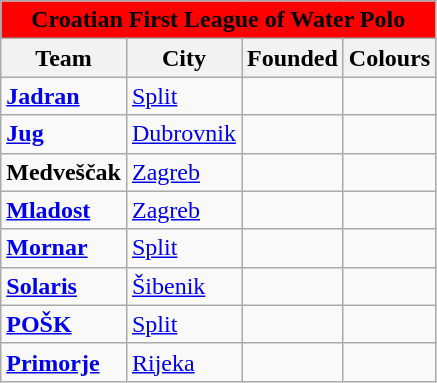<table class="wikitable sortable">
<tr>
<td bgcolor=red align="center" colspan="17"><strong><span>Croatian First League of Water Polo</span></strong></td>
</tr>
<tr>
<th>Team</th>
<th>City</th>
<th>Founded</th>
<th>Colours</th>
</tr>
<tr>
<td><strong><a href='#'>Jadran</a></strong></td>
<td><a href='#'>Split</a></td>
<td></td>
<td> </td>
</tr>
<tr>
<td><strong><a href='#'>Jug</a></strong></td>
<td><a href='#'>Dubrovnik</a></td>
<td></td>
<td> </td>
</tr>
<tr>
<td><strong>Medveščak</strong></td>
<td><a href='#'>Zagreb</a></td>
<td></td>
<td> </td>
</tr>
<tr>
<td><strong><a href='#'>Mladost</a></strong></td>
<td><a href='#'>Zagreb</a></td>
<td></td>
<td> </td>
</tr>
<tr>
<td><strong><a href='#'>Mornar</a> </strong></td>
<td><a href='#'>Split</a></td>
<td></td>
<td> </td>
</tr>
<tr>
<td><strong><a href='#'>Solaris</a></strong></td>
<td><a href='#'>Šibenik</a></td>
<td></td>
<td> </td>
</tr>
<tr>
<td><strong><a href='#'>POŠK</a></strong></td>
<td><a href='#'>Split</a></td>
<td></td>
<td> </td>
</tr>
<tr>
<td><strong><a href='#'>Primorje</a></strong></td>
<td><a href='#'>Rijeka</a></td>
<td></td>
<td> </td>
</tr>
</table>
